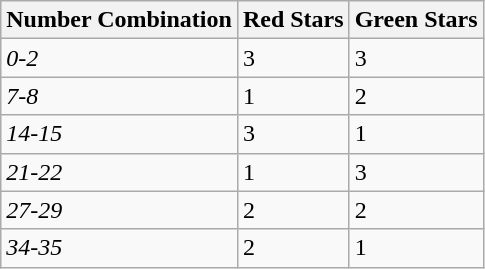<table class="wikitable">
<tr>
<th>Number Combination</th>
<th>Red Stars</th>
<th>Green Stars</th>
</tr>
<tr>
<td><em>0-2</em></td>
<td>3</td>
<td>3</td>
</tr>
<tr>
<td><em>7-8</em></td>
<td>1</td>
<td>2</td>
</tr>
<tr>
<td><em>14-15</em></td>
<td>3</td>
<td>1</td>
</tr>
<tr>
<td><em>21-22</em></td>
<td>1</td>
<td>3</td>
</tr>
<tr>
<td><em>27-29</em></td>
<td>2</td>
<td>2</td>
</tr>
<tr>
<td><em>34-35</em></td>
<td>2</td>
<td>1</td>
</tr>
</table>
